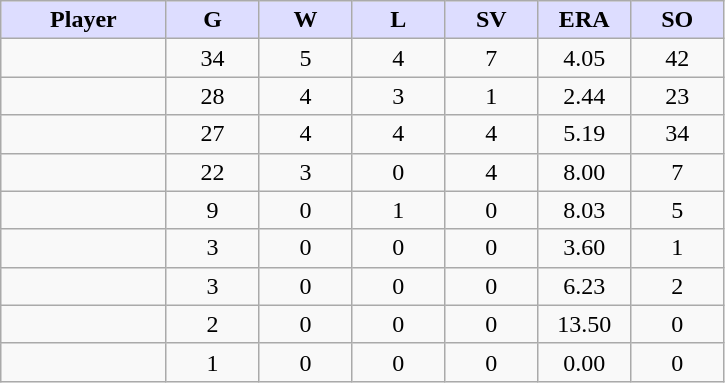<table class="wikitable sortable">
<tr>
<th style="background:#ddf; width:16%;">Player</th>
<th style="background:#ddf; width:9%;">G</th>
<th style="background:#ddf; width:9%;">W</th>
<th style="background:#ddf; width:9%;">L</th>
<th style="background:#ddf; width:9%;">SV</th>
<th style="background:#ddf; width:9%;">ERA</th>
<th style="background:#ddf; width:9%;">SO</th>
</tr>
<tr style="text-align:center;">
<td></td>
<td>34</td>
<td>5</td>
<td>4</td>
<td>7</td>
<td>4.05</td>
<td>42</td>
</tr>
<tr style="text-align:center;">
<td></td>
<td>28</td>
<td>4</td>
<td>3</td>
<td>1</td>
<td>2.44</td>
<td>23</td>
</tr>
<tr style="text-align:center;">
<td></td>
<td>27</td>
<td>4</td>
<td>4</td>
<td>4</td>
<td>5.19</td>
<td>34</td>
</tr>
<tr style="text-align:center;">
<td></td>
<td>22</td>
<td>3</td>
<td>0</td>
<td>4</td>
<td>8.00</td>
<td>7</td>
</tr>
<tr style="text-align:center;">
<td></td>
<td>9</td>
<td>0</td>
<td>1</td>
<td>0</td>
<td>8.03</td>
<td>5</td>
</tr>
<tr style="text-align:center;">
<td></td>
<td>3</td>
<td>0</td>
<td>0</td>
<td>0</td>
<td>3.60</td>
<td>1</td>
</tr>
<tr style="text-align:center;">
<td></td>
<td>3</td>
<td>0</td>
<td>0</td>
<td>0</td>
<td>6.23</td>
<td>2</td>
</tr>
<tr style="text-align:center;">
<td></td>
<td>2</td>
<td>0</td>
<td>0</td>
<td>0</td>
<td>13.50</td>
<td>0</td>
</tr>
<tr style="text-align:center;">
<td></td>
<td>1</td>
<td>0</td>
<td>0</td>
<td>0</td>
<td>0.00</td>
<td>0</td>
</tr>
</table>
